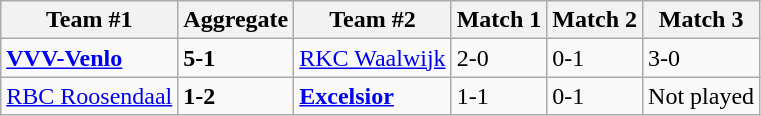<table class="wikitable">
<tr>
<th>Team #1</th>
<th>Aggregate</th>
<th>Team #2</th>
<th>Match 1</th>
<th>Match 2</th>
<th>Match 3</th>
</tr>
<tr>
<td><strong><a href='#'>VVV-Venlo</a></strong></td>
<td><strong>5-1</strong></td>
<td><a href='#'>RKC Waalwijk</a></td>
<td>2-0</td>
<td>0-1</td>
<td>3-0</td>
</tr>
<tr>
<td><a href='#'>RBC Roosendaal</a></td>
<td><strong>1-2</strong></td>
<td><strong><a href='#'>Excelsior</a></strong></td>
<td>1-1</td>
<td>0-1</td>
<td>Not played</td>
</tr>
</table>
